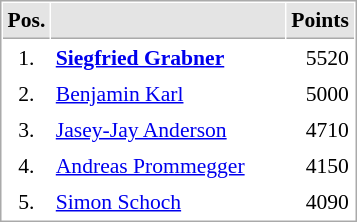<table cellspacing="1" cellpadding="3" style="border:1px solid #AAAAAA;font-size:90%">
<tr bgcolor="#E4E4E4">
<th style="border-bottom:1px solid #AAAAAA" width=10>Pos.</th>
<th style="border-bottom:1px solid #AAAAAA" width=150></th>
<th style="border-bottom:1px solid #AAAAAA" width=20>Points</th>
</tr>
<tr>
<td align="center">1.</td>
<td> <strong><a href='#'>Siegfried Grabner</a></strong></td>
<td align="right">5520</td>
</tr>
<tr>
<td align="center">2.</td>
<td> <a href='#'>Benjamin Karl</a></td>
<td align="right">5000</td>
</tr>
<tr>
<td align="center">3.</td>
<td> <a href='#'>Jasey-Jay Anderson</a></td>
<td align="right">4710</td>
</tr>
<tr>
<td align="center">4.</td>
<td> <a href='#'>Andreas Prommegger</a></td>
<td align="right">4150</td>
</tr>
<tr>
<td align="center">5.</td>
<td> <a href='#'>Simon Schoch</a></td>
<td align="right">4090</td>
</tr>
</table>
